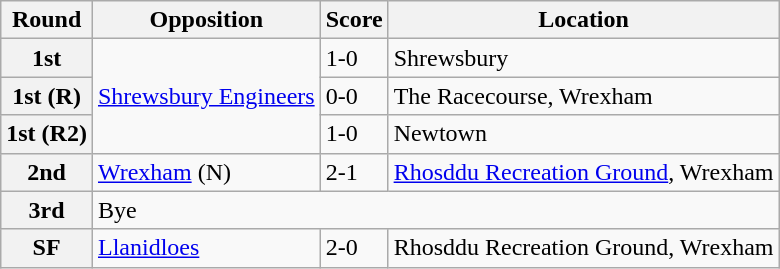<table class="wikitable">
<tr>
<th>Round</th>
<th>Opposition</th>
<th>Score</th>
<th>Location</th>
</tr>
<tr>
<th>1st</th>
<td rowspan="3"><a href='#'>Shrewsbury Engineers</a></td>
<td>1-0</td>
<td>Shrewsbury</td>
</tr>
<tr>
<th>1st (R)</th>
<td>0-0</td>
<td>The Racecourse, Wrexham</td>
</tr>
<tr>
<th>1st (R2)</th>
<td>1-0</td>
<td>Newtown</td>
</tr>
<tr>
<th>2nd</th>
<td><a href='#'>Wrexham</a> (N)</td>
<td>2-1</td>
<td><a href='#'>Rhosddu Recreation Ground</a>, Wrexham</td>
</tr>
<tr>
<th>3rd</th>
<td colspan="3">Bye</td>
</tr>
<tr>
<th>SF</th>
<td><a href='#'>Llanidloes</a></td>
<td>2-0</td>
<td>Rhosddu Recreation Ground, Wrexham</td>
</tr>
</table>
